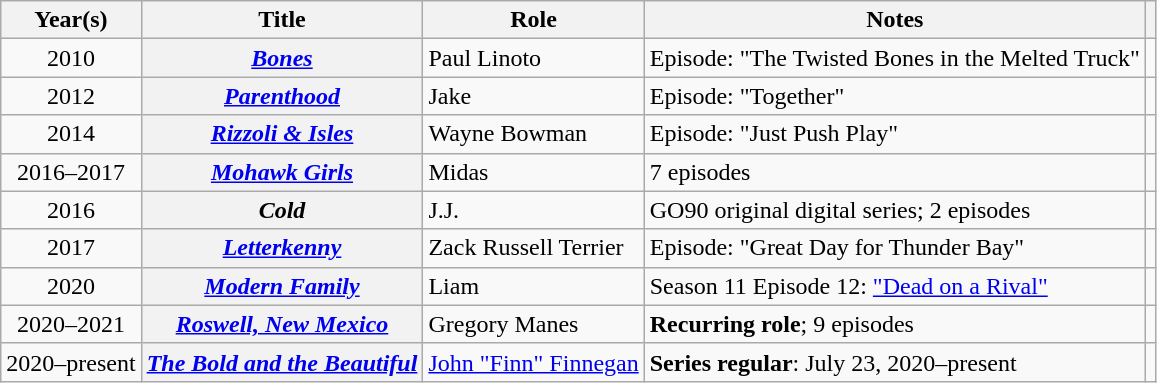<table class="wikitable sortable plainrowheaders">
<tr>
<th scope="col">Year(s)</th>
<th scope="col">Title</th>
<th scope="col">Role</th>
<th scope="col" class="unsortable">Notes</th>
<th scope="col" class="unsortable"></th>
</tr>
<tr>
<td style="text-align:center;">2010</td>
<th scope="row"><em><a href='#'>Bones</a></em></th>
<td>Paul Linoto</td>
<td>Episode: "The Twisted Bones in the Melted Truck"</td>
<td></td>
</tr>
<tr>
<td style="text-align:center;">2012</td>
<th scope="row"><em><a href='#'>Parenthood</a></em></th>
<td>Jake</td>
<td>Episode: "Together"</td>
<td></td>
</tr>
<tr>
<td style="text-align:center">2014</td>
<th scope="row"><em><a href='#'>Rizzoli & Isles</a></em></th>
<td>Wayne Bowman</td>
<td>Episode: "Just Push Play"</td>
<td></td>
</tr>
<tr>
<td style="text-align:center">2016–2017</td>
<th scope="row"><em><a href='#'>Mohawk Girls</a></em></th>
<td>Midas</td>
<td>7 episodes</td>
<td></td>
</tr>
<tr>
<td style="text-align:center">2016</td>
<th scope="row"><em>Cold</em></th>
<td>J.J.</td>
<td>GO90 original digital series; 2 episodes</td>
<td></td>
</tr>
<tr>
<td style="text-align:center">2017</td>
<th scope="row"><em><a href='#'>Letterkenny</a></em></th>
<td>Zack Russell Terrier</td>
<td>Episode: "Great Day for Thunder Bay"</td>
<td></td>
</tr>
<tr>
<td style="text-align:center">2020</td>
<th scope="row"><em><a href='#'>Modern Family</a></em></th>
<td>Liam</td>
<td>Season 11 Episode 12: <a href='#'>"Dead on a Rival"</a></td>
<td></td>
</tr>
<tr>
<td style="text-align:center">2020–2021</td>
<th scope="row"><em><a href='#'>Roswell, New Mexico</a></em></th>
<td>Gregory Manes</td>
<td><strong>Recurring role</strong>; 9 episodes</td>
<td></td>
</tr>
<tr>
<td style="text-align:center;">2020–present</td>
<th scope="row"><em><a href='#'>The Bold and the Beautiful</a></em></th>
<td><a href='#'>John "Finn" Finnegan</a></td>
<td><strong>Series regular</strong>: July 23, 2020–present</td>
<td></td>
</tr>
</table>
